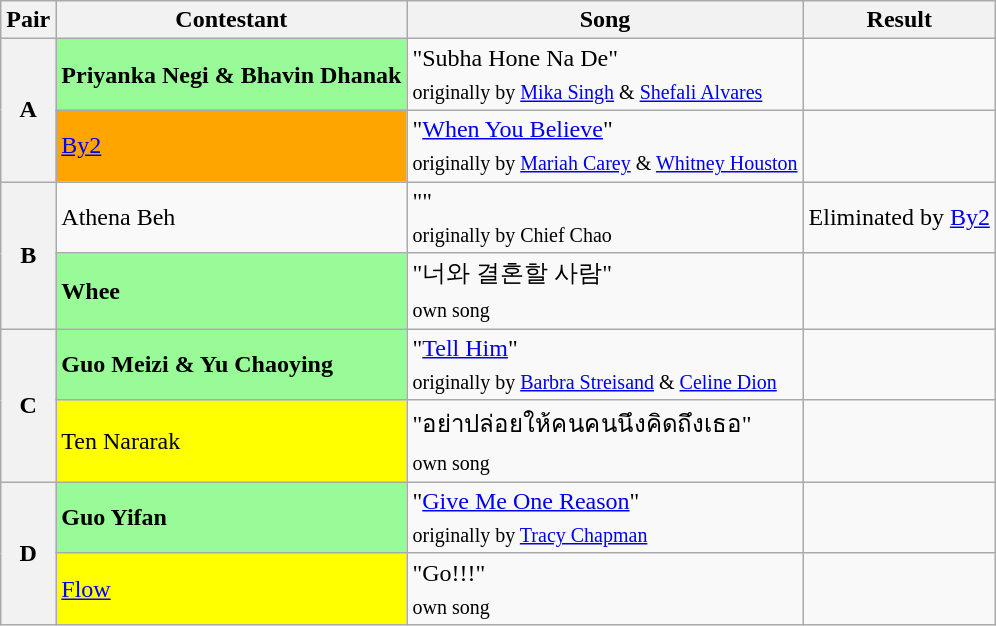<table class="wikitable">
<tr>
<th>Pair</th>
<th>Contestant</th>
<th>Song</th>
<th>Result</th>
</tr>
<tr>
<th rowspan=2>A</th>
<td style="background:palegreen"> <strong>Priyanka Negi & Bhavin Dhanak</strong></td>
<td>"Subha Hone Na De"<br><sub>originally by <a href='#'>Mika Singh</a> & <a href='#'>Shefali Alvares</a></sub></td>
<td></td>
</tr>
<tr>
<td style="background:orange"> <a href='#'>By2</a></td>
<td>"<a href='#'>When You Believe</a>"<br><sub>originally by <a href='#'>Mariah Carey</a> & <a href='#'>Whitney Houston</a></sub></td>
<td></td>
</tr>
<tr>
<th rowspan=2>B</th>
<td> Athena Beh</td>
<td>""<br><sub>originally by Chief Chao</sub></td>
<td>Eliminated by <a href='#'>By2</a></td>
</tr>
<tr>
<td style="background:palegreen"> <strong>Whee</strong></td>
<td>"너와 결혼할 사람"<br><sub>own song</sub></td>
<td></td>
</tr>
<tr>
<th rowspan=2>C</th>
<td style="background:palegreen"> <strong>Guo Meizi & Yu Chaoying</strong></td>
<td>"<a href='#'>Tell Him</a>"<br><sub>originally by <a href='#'>Barbra Streisand</a> & <a href='#'>Celine Dion</a></sub></td>
<td></td>
</tr>
<tr>
<td style="background:yellow"> Ten Nararak</td>
<td>"อย่าปล่อยให้คนคนนึงคิดถึงเธอ"<br><sub>own song</sub></td>
<td></td>
</tr>
<tr>
<th rowspan=2>D</th>
<td style="background:palegreen"> <strong>Guo Yifan</strong></td>
<td>"<a href='#'>Give Me One Reason</a>"<br><sub>originally by <a href='#'>Tracy Chapman</a></sub></td>
<td></td>
</tr>
<tr>
<td style="background:yellow"> <a href='#'>Flow</a></td>
<td>"Go!!!"<br><sub>own song</sub></td>
<td></td>
</tr>
</table>
